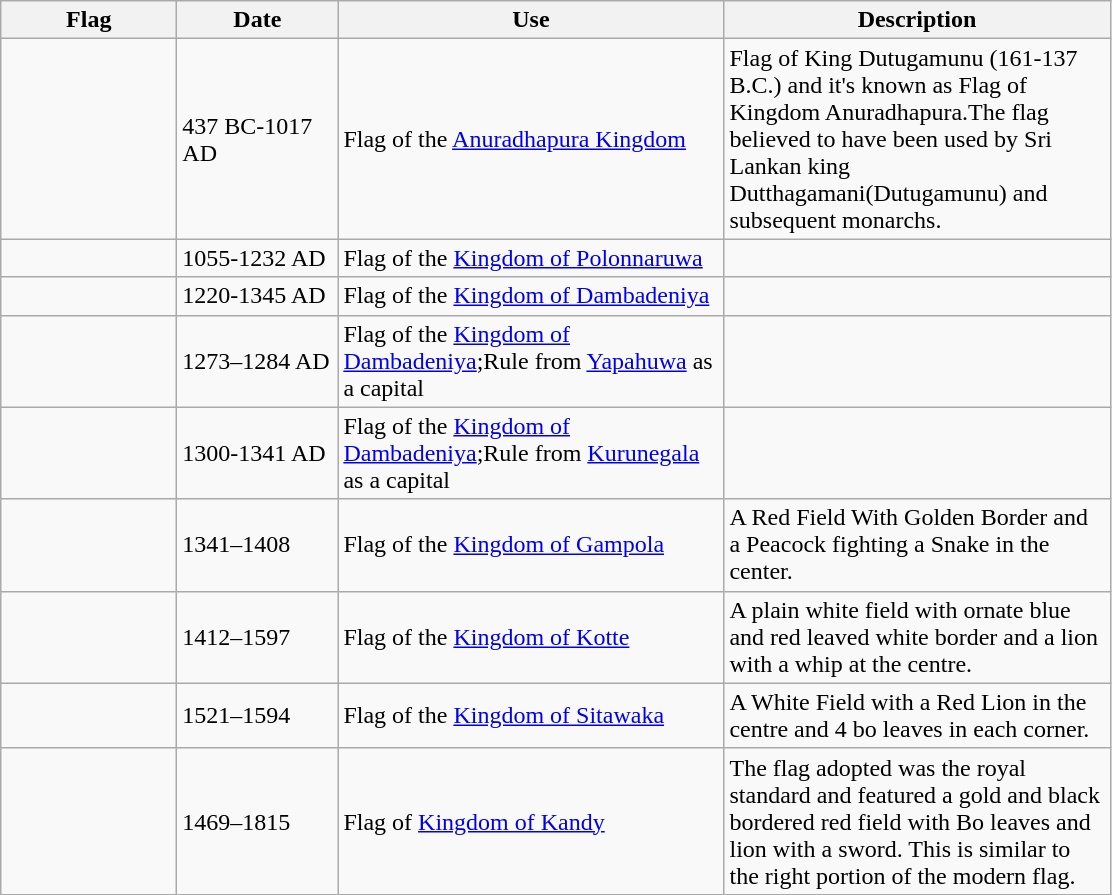<table class="wikitable">
<tr>
<th style="width:110px;">Flag</th>
<th style="width:100px;">Date</th>
<th style="width:250px;">Use</th>
<th style="width:250px;">Description</th>
</tr>
<tr>
<td></td>
<td>437 BC-1017 AD</td>
<td>Flag of the <a href='#'>Anuradhapura Kingdom</a></td>
<td>Flag of King Dutugamunu (161-137 B.C.) and it's known as Flag of Kingdom Anuradhapura.The flag believed to have been used by Sri Lankan king Dutthagamani(Dutugamunu) and subsequent monarchs.</td>
</tr>
<tr>
<td></td>
<td>1055-1232 AD</td>
<td>Flag of the <a href='#'>Kingdom of Polonnaruwa</a></td>
<td></td>
</tr>
<tr>
<td></td>
<td>1220-1345 AD</td>
<td>Flag of the <a href='#'>Kingdom of Dambadeniya</a></td>
<td></td>
</tr>
<tr>
<td></td>
<td>1273–1284 AD</td>
<td>Flag of the <a href='#'>Kingdom of Dambadeniya</a>;Rule from <a href='#'>Yapahuwa</a> as a capital</td>
<td></td>
</tr>
<tr>
<td></td>
<td>1300-1341 AD</td>
<td>Flag of the <a href='#'>Kingdom of Dambadeniya</a>;Rule from <a href='#'>Kurunegala</a> as a capital</td>
<td></td>
</tr>
<tr>
<td></td>
<td>1341–1408</td>
<td>Flag of the <a href='#'>Kingdom of Gampola</a></td>
<td>A Red Field With Golden Border and a Peacock fighting a Snake in the center.</td>
</tr>
<tr>
<td></td>
<td>1412–1597</td>
<td>Flag of the <a href='#'>Kingdom of Kotte</a></td>
<td>A plain white field with ornate blue and red leaved white border and a lion with a whip at the centre.</td>
</tr>
<tr>
<td></td>
<td>1521–1594</td>
<td>Flag of the <a href='#'>Kingdom of Sitawaka</a></td>
<td>A White Field with a Red Lion in the centre and 4 bo leaves in each corner.</td>
</tr>
<tr>
<td></td>
<td>1469–1815</td>
<td>Flag of <a href='#'>Kingdom of Kandy</a></td>
<td>The flag adopted was the royal standard and featured a gold and black bordered red field with Bo leaves and lion with a sword. This is similar to the right portion of the modern flag.</td>
</tr>
</table>
